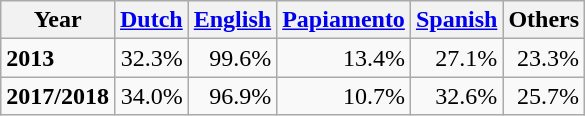<table class="wikitable sortable">
<tr>
<th>Year</th>
<th><a href='#'>Dutch</a></th>
<th><a href='#'>English</a></th>
<th><a href='#'>Papiamento</a></th>
<th><a href='#'>Spanish</a></th>
<th>Others</th>
</tr>
<tr>
<td><strong>2013</strong></td>
<td align="right">32.3%</td>
<td align="right">99.6%</td>
<td align="right">13.4%</td>
<td align="right">27.1%</td>
<td align="right">23.3%</td>
</tr>
<tr>
<td><strong>2017/2018</strong></td>
<td align="right">34.0%</td>
<td align="right">96.9%</td>
<td align="right">10.7%</td>
<td align="right">32.6%</td>
<td align="right">25.7%</td>
</tr>
</table>
